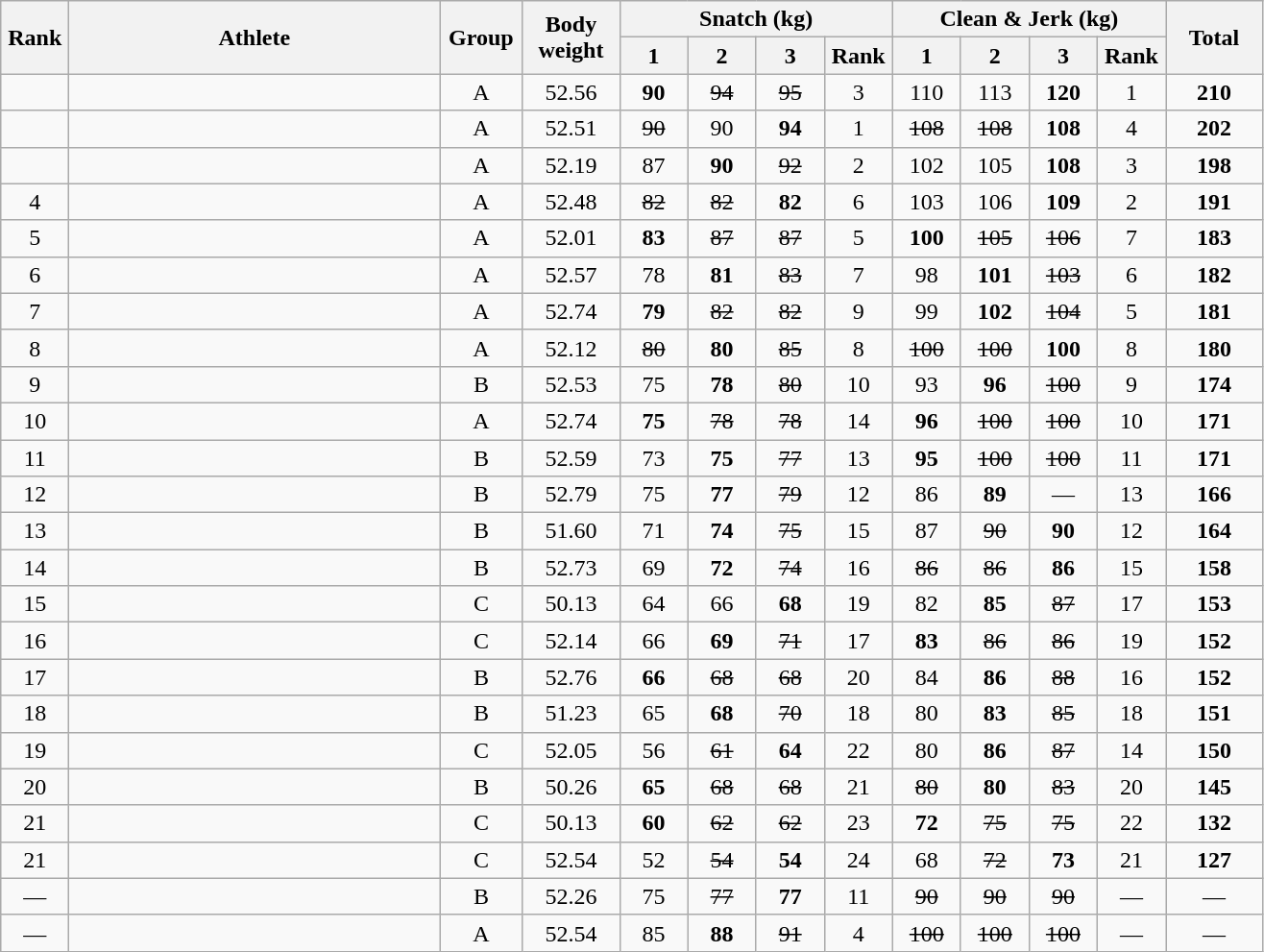<table class = "wikitable" style="text-align:center;">
<tr>
<th rowspan=2 width=40>Rank</th>
<th rowspan=2 width=250>Athlete</th>
<th rowspan=2 width=50>Group</th>
<th rowspan=2 width=60>Body weight</th>
<th colspan=4>Snatch (kg)</th>
<th colspan=4>Clean & Jerk (kg)</th>
<th rowspan=2 width=60>Total</th>
</tr>
<tr>
<th width=40>1</th>
<th width=40>2</th>
<th width=40>3</th>
<th width=40>Rank</th>
<th width=40>1</th>
<th width=40>2</th>
<th width=40>3</th>
<th width=40>Rank</th>
</tr>
<tr>
<td></td>
<td align=left></td>
<td>A</td>
<td>52.56</td>
<td><strong>90</strong></td>
<td><s>94</s></td>
<td><s>95</s></td>
<td>3</td>
<td>110</td>
<td>113</td>
<td><strong>120</strong></td>
<td>1</td>
<td><strong>210</strong></td>
</tr>
<tr>
<td></td>
<td align=left></td>
<td>A</td>
<td>52.51</td>
<td><s>90</s></td>
<td>90</td>
<td><strong>94</strong></td>
<td>1</td>
<td><s>108</s></td>
<td><s>108</s></td>
<td><strong>108</strong></td>
<td>4</td>
<td><strong>202</strong></td>
</tr>
<tr>
<td></td>
<td align=left></td>
<td>A</td>
<td>52.19</td>
<td>87</td>
<td><strong>90</strong></td>
<td><s>92</s></td>
<td>2</td>
<td>102</td>
<td>105</td>
<td><strong>108</strong></td>
<td>3</td>
<td><strong>198</strong></td>
</tr>
<tr>
<td>4</td>
<td align=left></td>
<td>A</td>
<td>52.48</td>
<td><s>82</s></td>
<td><s>82</s></td>
<td><strong>82</strong></td>
<td>6</td>
<td>103</td>
<td>106</td>
<td><strong>109</strong></td>
<td>2</td>
<td><strong>191</strong></td>
</tr>
<tr>
<td>5</td>
<td align=left></td>
<td>A</td>
<td>52.01</td>
<td><strong>83</strong></td>
<td><s>87</s></td>
<td><s>87</s></td>
<td>5</td>
<td><strong>100</strong></td>
<td><s>105</s></td>
<td><s>106</s></td>
<td>7</td>
<td><strong>183</strong></td>
</tr>
<tr>
<td>6</td>
<td align=left></td>
<td>A</td>
<td>52.57</td>
<td>78</td>
<td><strong>81</strong></td>
<td><s>83</s></td>
<td>7</td>
<td>98</td>
<td><strong>101</strong></td>
<td><s>103</s></td>
<td>6</td>
<td><strong>182</strong></td>
</tr>
<tr>
<td>7</td>
<td align=left></td>
<td>A</td>
<td>52.74</td>
<td><strong>79</strong></td>
<td><s>82</s></td>
<td><s>82</s></td>
<td>9</td>
<td>99</td>
<td><strong>102</strong></td>
<td><s>104</s></td>
<td>5</td>
<td><strong>181</strong></td>
</tr>
<tr>
<td>8</td>
<td align=left></td>
<td>A</td>
<td>52.12</td>
<td><s>80</s></td>
<td><strong>80</strong></td>
<td><s>85</s></td>
<td>8</td>
<td><s>100</s></td>
<td><s>100</s></td>
<td><strong>100</strong></td>
<td>8</td>
<td><strong>180</strong></td>
</tr>
<tr>
<td>9</td>
<td align=left></td>
<td>B</td>
<td>52.53</td>
<td>75</td>
<td><strong>78</strong></td>
<td><s>80</s></td>
<td>10</td>
<td>93</td>
<td><strong>96</strong></td>
<td><s>100</s></td>
<td>9</td>
<td><strong>174</strong></td>
</tr>
<tr>
<td>10</td>
<td align=left></td>
<td>A</td>
<td>52.74</td>
<td><strong>75</strong></td>
<td><s>78</s></td>
<td><s>78</s></td>
<td>14</td>
<td><strong>96</strong></td>
<td><s>100</s></td>
<td><s>100</s></td>
<td>10</td>
<td><strong>171</strong></td>
</tr>
<tr>
<td>11</td>
<td align=left></td>
<td>B</td>
<td>52.59</td>
<td>73</td>
<td><strong>75</strong></td>
<td><s>77</s></td>
<td>13</td>
<td><strong>95</strong></td>
<td><s>100</s></td>
<td><s>100</s></td>
<td>11</td>
<td><strong>171</strong></td>
</tr>
<tr>
<td>12</td>
<td align=left></td>
<td>B</td>
<td>52.79</td>
<td>75</td>
<td><strong>77</strong></td>
<td><s>79</s></td>
<td>12</td>
<td>86</td>
<td><strong>89</strong></td>
<td>—</td>
<td>13</td>
<td><strong>166</strong></td>
</tr>
<tr>
<td>13</td>
<td align=left></td>
<td>B</td>
<td>51.60</td>
<td>71</td>
<td><strong>74</strong></td>
<td><s>75</s></td>
<td>15</td>
<td>87</td>
<td><s>90</s></td>
<td><strong>90</strong></td>
<td>12</td>
<td><strong>164</strong></td>
</tr>
<tr>
<td>14</td>
<td align=left></td>
<td>B</td>
<td>52.73</td>
<td>69</td>
<td><strong>72</strong></td>
<td><s>74</s></td>
<td>16</td>
<td><s>86</s></td>
<td><s>86</s></td>
<td><strong>86</strong></td>
<td>15</td>
<td><strong>158</strong></td>
</tr>
<tr>
<td>15</td>
<td align=left></td>
<td>C</td>
<td>50.13</td>
<td>64</td>
<td>66</td>
<td><strong>68</strong></td>
<td>19</td>
<td>82</td>
<td><strong>85</strong></td>
<td><s>87</s></td>
<td>17</td>
<td><strong>153</strong></td>
</tr>
<tr>
<td>16</td>
<td align=left></td>
<td>C</td>
<td>52.14</td>
<td>66</td>
<td><strong>69</strong></td>
<td><s>71</s></td>
<td>17</td>
<td><strong>83</strong></td>
<td><s>86</s></td>
<td><s>86</s></td>
<td>19</td>
<td><strong>152</strong></td>
</tr>
<tr>
<td>17</td>
<td align=left></td>
<td>B</td>
<td>52.76</td>
<td><strong>66</strong></td>
<td><s>68</s></td>
<td><s>68</s></td>
<td>20</td>
<td>84</td>
<td><strong>86</strong></td>
<td><s>88</s></td>
<td>16</td>
<td><strong>152</strong></td>
</tr>
<tr>
<td>18</td>
<td align=left></td>
<td>B</td>
<td>51.23</td>
<td>65</td>
<td><strong>68</strong></td>
<td><s>70</s></td>
<td>18</td>
<td>80</td>
<td><strong>83</strong></td>
<td><s>85</s></td>
<td>18</td>
<td><strong>151</strong></td>
</tr>
<tr>
<td>19</td>
<td align=left></td>
<td>C</td>
<td>52.05</td>
<td>56</td>
<td><s>61</s></td>
<td><strong>64</strong></td>
<td>22</td>
<td>80</td>
<td><strong>86</strong></td>
<td><s>87</s></td>
<td>14</td>
<td><strong>150</strong></td>
</tr>
<tr>
<td>20</td>
<td align=left></td>
<td>B</td>
<td>50.26</td>
<td><strong>65</strong></td>
<td><s>68</s></td>
<td><s>68</s></td>
<td>21</td>
<td><s>80</s></td>
<td><strong>80</strong></td>
<td><s>83</s></td>
<td>20</td>
<td><strong>145</strong></td>
</tr>
<tr>
<td>21</td>
<td align=left></td>
<td>C</td>
<td>50.13</td>
<td><strong>60</strong></td>
<td><s>62</s></td>
<td><s>62</s></td>
<td>23</td>
<td><strong>72</strong></td>
<td><s>75</s></td>
<td><s>75</s></td>
<td>22</td>
<td><strong>132</strong></td>
</tr>
<tr>
<td>21</td>
<td align=left></td>
<td>C</td>
<td>52.54</td>
<td>52</td>
<td><s>54</s></td>
<td><strong>54</strong></td>
<td>24</td>
<td>68</td>
<td><s>72</s></td>
<td><strong>73</strong></td>
<td>21</td>
<td><strong>127</strong></td>
</tr>
<tr>
<td>—</td>
<td align=left></td>
<td>B</td>
<td>52.26</td>
<td>75</td>
<td><s>77</s></td>
<td><strong>77</strong></td>
<td>11</td>
<td><s>90</s></td>
<td><s>90</s></td>
<td><s>90</s></td>
<td>—</td>
<td>—</td>
</tr>
<tr>
<td>—</td>
<td align=left></td>
<td>A</td>
<td>52.54</td>
<td>85</td>
<td><strong>88</strong></td>
<td><s>91</s></td>
<td>4</td>
<td><s>100</s></td>
<td><s>100</s></td>
<td><s>100</s></td>
<td>—</td>
<td>—</td>
</tr>
</table>
